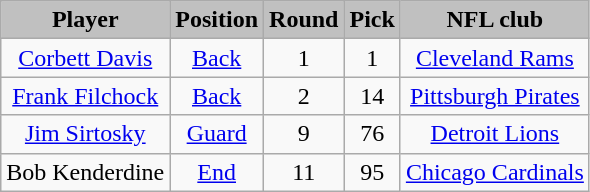<table class="wikitable" style="text-align:center;">
<tr style="background:#C0C0C0;">
<td><strong>Player</strong></td>
<td><strong>Position</strong></td>
<td><strong>Round</strong></td>
<td><strong>Pick</strong></td>
<td><strong>NFL club</strong></td>
</tr>
<tr align="center" bgcolor="">
<td><a href='#'>Corbett Davis</a></td>
<td><a href='#'>Back</a></td>
<td>1</td>
<td>1</td>
<td><a href='#'>Cleveland Rams</a></td>
</tr>
<tr align="center" bgcolor="">
<td><a href='#'>Frank Filchock</a></td>
<td><a href='#'>Back</a></td>
<td>2</td>
<td>14</td>
<td><a href='#'>Pittsburgh Pirates</a></td>
</tr>
<tr align="center" bgcolor="">
<td><a href='#'>Jim Sirtosky</a></td>
<td><a href='#'>Guard</a></td>
<td>9</td>
<td>76</td>
<td><a href='#'>Detroit Lions</a></td>
</tr>
<tr align="center" bgcolor="">
<td>Bob Kenderdine</td>
<td><a href='#'>End</a></td>
<td>11</td>
<td>95</td>
<td><a href='#'>Chicago Cardinals</a></td>
</tr>
</table>
